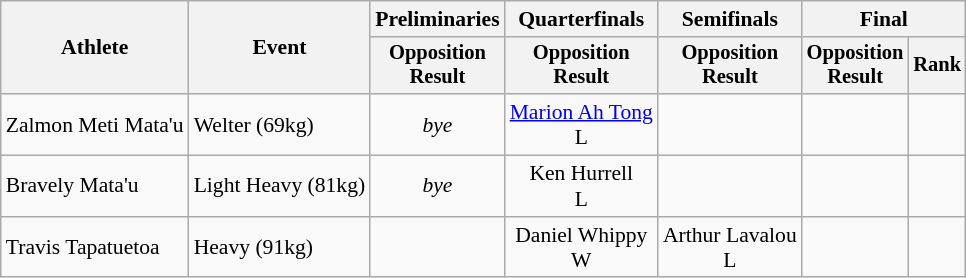<table class="wikitable" style="font-size:90%;">
<tr>
<th rowspan=2>Athlete</th>
<th rowspan=2>Event</th>
<th>Preliminaries</th>
<th>Quarterfinals</th>
<th>Semifinals</th>
<th colspan=2>Final</th>
</tr>
<tr style="font-size:95%">
<th>Opposition<br>Result</th>
<th>Opposition<br>Result</th>
<th>Opposition<br>Result</th>
<th>Opposition<br>Result</th>
<th>Rank</th>
</tr>
<tr align=center>
<td align=left>Zalmon Meti Mata'u</td>
<td align=left>Welter (69kg)</td>
<td><em>bye</em></td>
<td> <a href='#'>Marion Ah Tong</a> <br> L</td>
<td></td>
<td></td>
<td></td>
</tr>
<tr align=center>
<td align=left>Bravely Mata'u</td>
<td align=left>Light Heavy (81kg)</td>
<td><em>bye</em></td>
<td> Ken Hurrell <br> L</td>
<td></td>
<td></td>
<td></td>
</tr>
<tr align=center>
<td align=left>Travis Tapatuetoa</td>
<td align=left>Heavy (91kg)</td>
<td></td>
<td> Daniel Whippy <br> W</td>
<td> Arthur Lavalou <br> L</td>
<td></td>
<td></td>
</tr>
</table>
